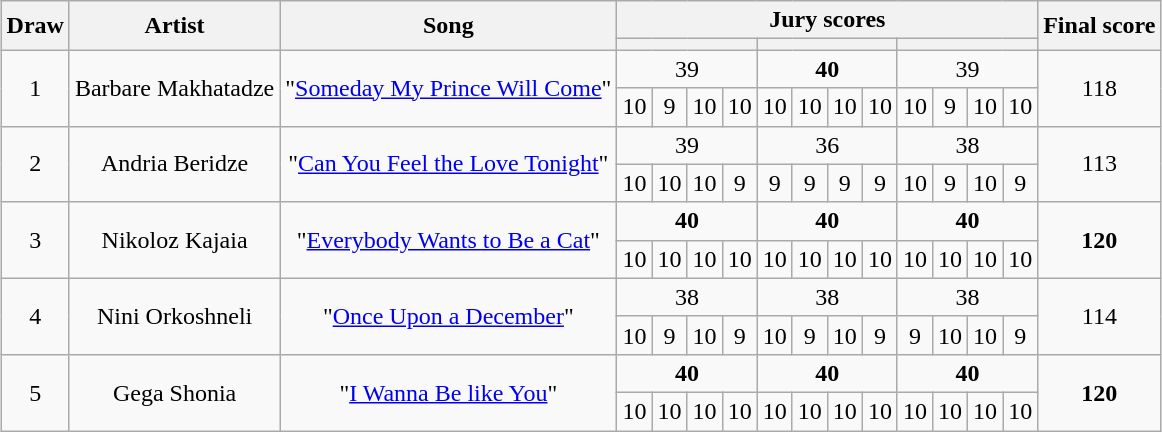<table class="sortable wikitable" style="text-align:center;margin:1em auto 1em auto">
<tr>
<th scope="col" rowspan=2>Draw</th>
<th scope="col" rowspan=2>Artist</th>
<th scope="col" rowspan=2>Song</th>
<th scope="col" colspan=12>Jury scores</th>
<th scope="col" rowspan=2>Final score</th>
</tr>
<tr>
<th scope="col" class="unsortable" colspan=4><small></small></th>
<th scope="col" class="unsortable" colspan=4><small></small></th>
<th scope="col" class="unsortable" colspan=4><small></small></th>
</tr>
<tr>
<td rowspan=2>1</td>
<td rowspan=2>Barbare Makhatadze</td>
<td rowspan=2>"<a href='#'>Someday My Prince Will Come</a>"<br></td>
<td colspan=4>39</td>
<td colspan=4><strong>40</strong></td>
<td colspan=4>39</td>
<td rowspan=2>118</td>
</tr>
<tr>
<td>10</td>
<td>9</td>
<td>10</td>
<td>10</td>
<td>10</td>
<td>10</td>
<td>10</td>
<td>10</td>
<td>10</td>
<td>9</td>
<td>10</td>
<td>10</td>
</tr>
<tr>
<td rowspan=2>2</td>
<td rowspan=2>Andria Beridze</td>
<td rowspan=2>"<a href='#'>Can You Feel the Love Tonight</a>"<br></td>
<td colspan=4>39</td>
<td colspan=4>36</td>
<td colspan=4>38</td>
<td rowspan=2>113</td>
</tr>
<tr>
<td>10</td>
<td>10</td>
<td>10</td>
<td>9</td>
<td>9</td>
<td>9</td>
<td>9</td>
<td>9</td>
<td>10</td>
<td>9</td>
<td>10</td>
<td>9</td>
</tr>
<tr>
<td rowspan=2>3</td>
<td rowspan=2>Nikoloz Kajaia</td>
<td rowspan=2>"<a href='#'>Everybody Wants to Be a Cat</a>"<br></td>
<td colspan=4><strong>40</strong></td>
<td colspan=4><strong>40</strong></td>
<td colspan=4><strong>40</strong></td>
<td rowspan=2><strong>120</strong></td>
</tr>
<tr>
<td>10</td>
<td>10</td>
<td>10</td>
<td>10</td>
<td>10</td>
<td>10</td>
<td>10</td>
<td>10</td>
<td>10</td>
<td>10</td>
<td>10</td>
<td>10</td>
</tr>
<tr>
<td rowspan=2>4</td>
<td rowspan=2>Nini Orkoshneli</td>
<td rowspan=2>"<a href='#'>Once Upon a December</a>"<br></td>
<td colspan=4>38</td>
<td colspan=4>38</td>
<td colspan=4>38</td>
<td rowspan=2>114</td>
</tr>
<tr>
<td>10</td>
<td>9</td>
<td>10</td>
<td>9</td>
<td>10</td>
<td>9</td>
<td>10</td>
<td>9</td>
<td>9</td>
<td>10</td>
<td>10</td>
<td>9</td>
</tr>
<tr>
<td rowspan=2>5</td>
<td rowspan=2>Gega Shonia</td>
<td rowspan=2>"<a href='#'>I Wanna Be like You</a>"<br></td>
<td colspan=4><strong>40</strong></td>
<td colspan=4><strong>40</strong></td>
<td colspan=4><strong>40</strong></td>
<td rowspan=2><strong>120</strong></td>
</tr>
<tr>
<td>10</td>
<td>10</td>
<td>10</td>
<td>10</td>
<td>10</td>
<td>10</td>
<td>10</td>
<td>10</td>
<td>10</td>
<td>10</td>
<td>10</td>
<td>10</td>
</tr>
</table>
